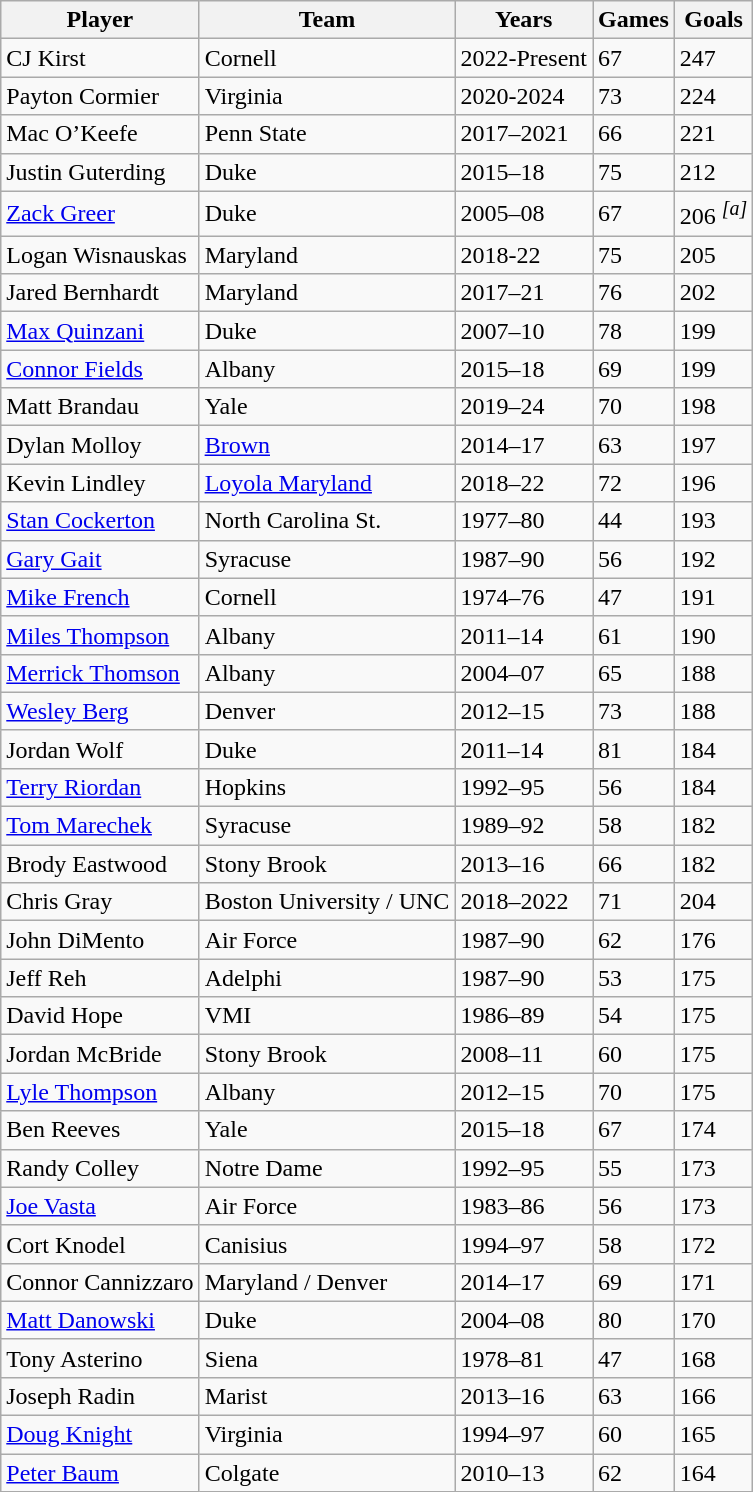<table class="wikitable sortable">
<tr>
<th>Player</th>
<th>Team</th>
<th>Years</th>
<th>Games</th>
<th>Goals</th>
</tr>
<tr>
<td>CJ Kirst</td>
<td>Cornell</td>
<td>2022-Present</td>
<td>67</td>
<td>247</td>
</tr>
<tr>
<td>Payton Cormier</td>
<td>Virginia</td>
<td>2020-2024</td>
<td>73</td>
<td>224</td>
</tr>
<tr>
<td>Mac O’Keefe</td>
<td>Penn State</td>
<td>2017–2021</td>
<td>66</td>
<td>221</td>
</tr>
<tr>
<td>Justin Guterding</td>
<td>Duke</td>
<td>2015–18</td>
<td>75</td>
<td>212</td>
</tr>
<tr>
<td><a href='#'>Zack Greer</a></td>
<td>Duke</td>
<td>2005–08</td>
<td>67</td>
<td>206 <sup><em>[a]</em></sup></td>
</tr>
<tr>
<td>Logan Wisnauskas</td>
<td>Maryland</td>
<td>2018-22</td>
<td>75</td>
<td>205</td>
</tr>
<tr>
<td>Jared Bernhardt</td>
<td>Maryland</td>
<td>2017–21</td>
<td>76</td>
<td>202</td>
</tr>
<tr>
<td><a href='#'>Max Quinzani</a></td>
<td>Duke</td>
<td>2007–10</td>
<td>78</td>
<td>199</td>
</tr>
<tr>
<td><a href='#'>Connor Fields</a></td>
<td>Albany</td>
<td>2015–18</td>
<td>69</td>
<td>199</td>
</tr>
<tr>
<td>Matt Brandau</td>
<td>Yale</td>
<td>2019–24</td>
<td>70</td>
<td>198</td>
</tr>
<tr>
<td>Dylan Molloy</td>
<td><a href='#'>Brown</a></td>
<td>2014–17</td>
<td>63</td>
<td>197</td>
</tr>
<tr>
<td>Kevin Lindley</td>
<td><a href='#'>Loyola Maryland</a></td>
<td>2018–22</td>
<td>72</td>
<td>196</td>
</tr>
<tr>
<td><a href='#'>Stan Cockerton</a></td>
<td>North Carolina St.</td>
<td>1977–80</td>
<td>44</td>
<td>193</td>
</tr>
<tr>
<td><a href='#'>Gary Gait</a></td>
<td>Syracuse</td>
<td>1987–90</td>
<td>56</td>
<td>192</td>
</tr>
<tr>
<td><a href='#'>Mike French</a></td>
<td>Cornell</td>
<td>1974–76</td>
<td>47</td>
<td>191</td>
</tr>
<tr>
<td><a href='#'>Miles Thompson</a></td>
<td>Albany</td>
<td>2011–14</td>
<td>61</td>
<td>190</td>
</tr>
<tr>
<td><a href='#'>Merrick Thomson</a></td>
<td>Albany</td>
<td>2004–07</td>
<td>65</td>
<td>188</td>
</tr>
<tr>
<td><a href='#'>Wesley Berg</a></td>
<td>Denver</td>
<td>2012–15</td>
<td>73</td>
<td>188</td>
</tr>
<tr>
<td>Jordan Wolf</td>
<td>Duke</td>
<td>2011–14</td>
<td>81</td>
<td>184</td>
</tr>
<tr>
<td><a href='#'>Terry Riordan</a></td>
<td>Hopkins</td>
<td>1992–95</td>
<td>56</td>
<td>184</td>
</tr>
<tr>
<td><a href='#'>Tom Marechek</a></td>
<td>Syracuse</td>
<td>1989–92</td>
<td>58</td>
<td>182</td>
</tr>
<tr>
<td>Brody Eastwood</td>
<td>Stony Brook</td>
<td>2013–16</td>
<td>66</td>
<td>182</td>
</tr>
<tr>
<td>Chris Gray</td>
<td>Boston University / UNC</td>
<td>2018–2022</td>
<td>71</td>
<td>204</td>
</tr>
<tr>
<td>John DiMento</td>
<td>Air Force</td>
<td>1987–90</td>
<td>62</td>
<td>176</td>
</tr>
<tr>
<td>Jeff Reh</td>
<td>Adelphi</td>
<td>1987–90</td>
<td>53</td>
<td>175</td>
</tr>
<tr>
<td>David Hope</td>
<td>VMI</td>
<td>1986–89</td>
<td>54</td>
<td>175</td>
</tr>
<tr>
<td>Jordan McBride</td>
<td>Stony Brook</td>
<td>2008–11</td>
<td>60</td>
<td>175</td>
</tr>
<tr>
<td><a href='#'>Lyle Thompson</a></td>
<td>Albany</td>
<td>2012–15</td>
<td>70</td>
<td>175</td>
</tr>
<tr>
<td>Ben Reeves</td>
<td>Yale</td>
<td>2015–18</td>
<td>67</td>
<td>174</td>
</tr>
<tr>
<td>Randy Colley</td>
<td>Notre Dame</td>
<td>1992–95</td>
<td>55</td>
<td>173</td>
</tr>
<tr>
<td><a href='#'>Joe Vasta</a></td>
<td>Air Force</td>
<td>1983–86</td>
<td>56</td>
<td>173</td>
</tr>
<tr>
<td>Cort Knodel</td>
<td>Canisius</td>
<td>1994–97</td>
<td>58</td>
<td>172</td>
</tr>
<tr>
<td>Connor Cannizzaro</td>
<td>Maryland / Denver</td>
<td>2014–17</td>
<td>69</td>
<td>171</td>
</tr>
<tr>
<td><a href='#'>Matt Danowski</a></td>
<td>Duke</td>
<td>2004–08</td>
<td>80</td>
<td>170</td>
</tr>
<tr>
<td>Tony Asterino</td>
<td>Siena</td>
<td>1978–81</td>
<td>47</td>
<td>168</td>
</tr>
<tr>
<td>Joseph Radin</td>
<td>Marist</td>
<td>2013–16</td>
<td>63</td>
<td>166</td>
</tr>
<tr>
<td><a href='#'>Doug Knight</a></td>
<td>Virginia</td>
<td>1994–97</td>
<td>60</td>
<td>165</td>
</tr>
<tr>
<td><a href='#'>Peter Baum</a></td>
<td>Colgate</td>
<td>2010–13</td>
<td>62</td>
<td>164</td>
</tr>
</table>
